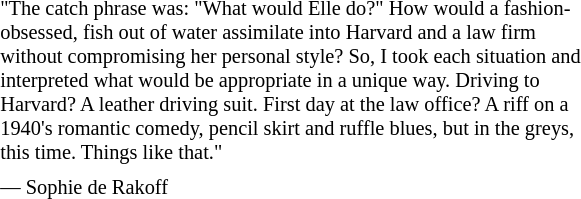<table class="toccolours" style="float: right; margin-left: 1em; margin-right: 2em; font-size: 85%; width:30em; max-width: 40%;" cellspacing="5">
<tr>
<td style="text-align: left;">"The catch phrase was: "What would Elle do?" How would a fashion-obsessed, fish out of water assimilate into Harvard and a law firm without compromising her personal style? So, I took each situation and interpreted what would be appropriate in a unique way. Driving to Harvard? A leather driving suit. First day at the law office? A riff on a 1940's romantic comedy, pencil skirt and ruffle blues, but in the greys, this time. Things like that."</td>
</tr>
<tr>
<td style="text-align: left;">— Sophie de Rakoff</td>
</tr>
</table>
